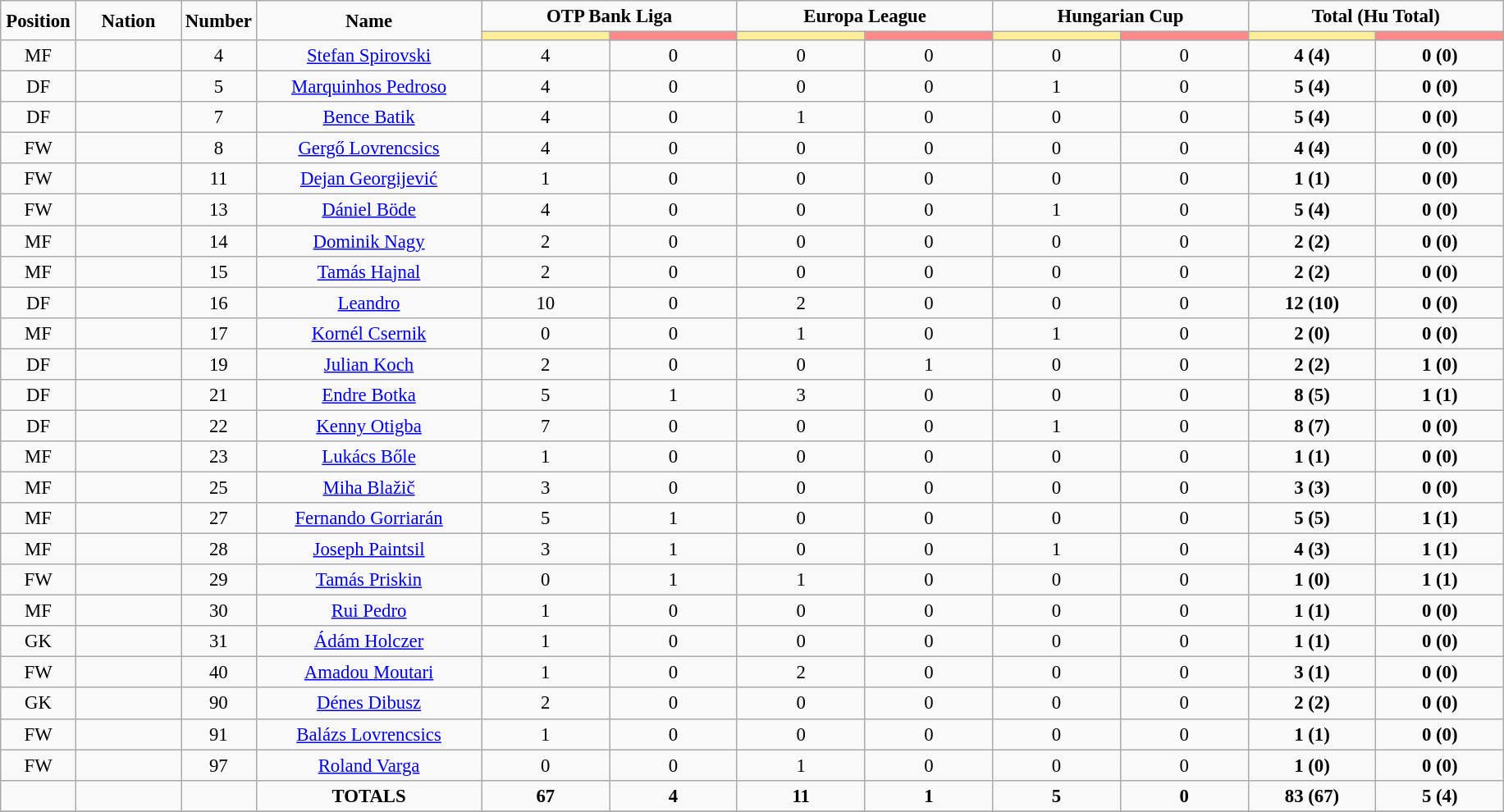<table class="wikitable" style="font-size: 95%; text-align: center;">
<tr>
<td rowspan="2" width="5%" align="center"><strong>Position</strong></td>
<td rowspan="2" width="7%" align="center"><strong>Nation</strong></td>
<td rowspan="2" width="5%" align="center"><strong>Number</strong></td>
<td rowspan="2" width="15%" align="center"><strong>Name</strong></td>
<td colspan="2" align="center"><strong>OTP Bank Liga</strong></td>
<td colspan="2" align="center"><strong>Europa League</strong></td>
<td colspan="2" align="center"><strong>Hungarian Cup</strong></td>
<td colspan="2" align="center"><strong>Total (Hu Total)</strong></td>
</tr>
<tr>
<th width=60 style="background: #FFEE99"></th>
<th width=60 style="background: #FF8888"></th>
<th width=60 style="background: #FFEE99"></th>
<th width=60 style="background: #FF8888"></th>
<th width=60 style="background: #FFEE99"></th>
<th width=60 style="background: #FF8888"></th>
<th width=60 style="background: #FFEE99"></th>
<th width=60 style="background: #FF8888"></th>
</tr>
<tr>
<td>MF</td>
<td></td>
<td>4</td>
<td><a href='#'>Stefan Spirovski</a></td>
<td>4</td>
<td>0</td>
<td>0</td>
<td>0</td>
<td>0</td>
<td>0</td>
<td><strong>4 (4)</strong></td>
<td><strong>0 (0)</strong></td>
</tr>
<tr>
<td>DF</td>
<td></td>
<td>5</td>
<td><a href='#'>Marquinhos Pedroso</a></td>
<td>4</td>
<td>0</td>
<td>0</td>
<td>0</td>
<td>1</td>
<td>0</td>
<td><strong>5 (4)</strong></td>
<td><strong>0 (0)</strong></td>
</tr>
<tr>
<td>DF</td>
<td></td>
<td>7</td>
<td><a href='#'>Bence Batik</a></td>
<td>4</td>
<td>0</td>
<td>1</td>
<td>0</td>
<td>0</td>
<td>0</td>
<td><strong>5 (4)</strong></td>
<td><strong>0 (0)</strong></td>
</tr>
<tr>
<td>FW</td>
<td></td>
<td>8</td>
<td><a href='#'>Gergő Lovrencsics</a></td>
<td>4</td>
<td>0</td>
<td>0</td>
<td>0</td>
<td>0</td>
<td>0</td>
<td><strong>4 (4)</strong></td>
<td><strong>0 (0)</strong></td>
</tr>
<tr>
<td>FW</td>
<td></td>
<td>11</td>
<td><a href='#'>Dejan Georgijević</a></td>
<td>1</td>
<td>0</td>
<td>0</td>
<td>0</td>
<td>0</td>
<td>0</td>
<td><strong>1 (1)</strong></td>
<td><strong>0 (0)</strong></td>
</tr>
<tr>
<td>FW</td>
<td></td>
<td>13</td>
<td><a href='#'>Dániel Böde</a></td>
<td>4</td>
<td>0</td>
<td>0</td>
<td>0</td>
<td>1</td>
<td>0</td>
<td><strong>5 (4)</strong></td>
<td><strong>0 (0)</strong></td>
</tr>
<tr>
<td>MF</td>
<td></td>
<td>14</td>
<td><a href='#'>Dominik Nagy</a></td>
<td>2</td>
<td>0</td>
<td>0</td>
<td>0</td>
<td>0</td>
<td>0</td>
<td><strong>2 (2)</strong></td>
<td><strong>0 (0)</strong></td>
</tr>
<tr>
<td>MF</td>
<td></td>
<td>15</td>
<td><a href='#'>Tamás Hajnal</a></td>
<td>2</td>
<td>0</td>
<td>0</td>
<td>0</td>
<td>0</td>
<td>0</td>
<td><strong>2 (2)</strong></td>
<td><strong>0 (0)</strong></td>
</tr>
<tr>
<td>DF</td>
<td></td>
<td>16</td>
<td><a href='#'>Leandro</a></td>
<td>10</td>
<td>0</td>
<td>2</td>
<td>0</td>
<td>0</td>
<td>0</td>
<td><strong>12 (10)</strong></td>
<td><strong>0 (0)</strong></td>
</tr>
<tr>
<td>MF</td>
<td></td>
<td>17</td>
<td><a href='#'>Kornél Csernik</a></td>
<td>0</td>
<td>0</td>
<td>1</td>
<td>0</td>
<td>1</td>
<td>0</td>
<td><strong>2 (0)</strong></td>
<td><strong>0 (0)</strong></td>
</tr>
<tr>
<td>DF</td>
<td></td>
<td>19</td>
<td><a href='#'>Julian Koch</a></td>
<td>2</td>
<td>0</td>
<td>0</td>
<td>1</td>
<td>0</td>
<td>0</td>
<td><strong>2 (2)</strong></td>
<td><strong>1 (0)</strong></td>
</tr>
<tr>
<td>DF</td>
<td></td>
<td>21</td>
<td><a href='#'>Endre Botka</a></td>
<td>5</td>
<td>1</td>
<td>3</td>
<td>0</td>
<td>0</td>
<td>0</td>
<td><strong>8 (5)</strong></td>
<td><strong>1 (1)</strong></td>
</tr>
<tr>
<td>DF</td>
<td></td>
<td>22</td>
<td><a href='#'>Kenny Otigba</a></td>
<td>7</td>
<td>0</td>
<td>0</td>
<td>0</td>
<td>1</td>
<td>0</td>
<td><strong>8 (7)</strong></td>
<td><strong>0 (0)</strong></td>
</tr>
<tr>
<td>MF</td>
<td></td>
<td>23</td>
<td><a href='#'>Lukács Bőle</a></td>
<td>1</td>
<td>0</td>
<td>0</td>
<td>0</td>
<td>0</td>
<td>0</td>
<td><strong>1 (1)</strong></td>
<td><strong>0 (0)</strong></td>
</tr>
<tr>
<td>MF</td>
<td></td>
<td>25</td>
<td><a href='#'>Miha Blažič</a></td>
<td>3</td>
<td>0</td>
<td>0</td>
<td>0</td>
<td>0</td>
<td>0</td>
<td><strong>3 (3)</strong></td>
<td><strong>0 (0)</strong></td>
</tr>
<tr>
<td>MF</td>
<td></td>
<td>27</td>
<td><a href='#'>Fernando Gorriarán</a></td>
<td>5</td>
<td>1</td>
<td>0</td>
<td>0</td>
<td>0</td>
<td>0</td>
<td><strong>5 (5)</strong></td>
<td><strong>1 (1)</strong></td>
</tr>
<tr>
<td>MF</td>
<td></td>
<td>28</td>
<td><a href='#'>Joseph Paintsil</a></td>
<td>3</td>
<td>1</td>
<td>0</td>
<td>0</td>
<td>1</td>
<td>0</td>
<td><strong>4 (3)</strong></td>
<td><strong>1 (1)</strong></td>
</tr>
<tr>
<td>FW</td>
<td></td>
<td>29</td>
<td><a href='#'>Tamás Priskin</a></td>
<td>0</td>
<td>1</td>
<td>1</td>
<td>0</td>
<td>0</td>
<td>0</td>
<td><strong>1 (0)</strong></td>
<td><strong>1 (1)</strong></td>
</tr>
<tr>
<td>MF</td>
<td></td>
<td>30</td>
<td><a href='#'>Rui Pedro</a></td>
<td>1</td>
<td>0</td>
<td>0</td>
<td>0</td>
<td>0</td>
<td>0</td>
<td><strong>1 (1)</strong></td>
<td><strong>0 (0)</strong></td>
</tr>
<tr>
<td>GK</td>
<td></td>
<td>31</td>
<td><a href='#'>Ádám Holczer</a></td>
<td>1</td>
<td>0</td>
<td>0</td>
<td>0</td>
<td>0</td>
<td>0</td>
<td><strong>1 (1)</strong></td>
<td><strong>0 (0)</strong></td>
</tr>
<tr>
<td>FW</td>
<td></td>
<td>40</td>
<td><a href='#'>Amadou Moutari</a></td>
<td>1</td>
<td>0</td>
<td>2</td>
<td>0</td>
<td>0</td>
<td>0</td>
<td><strong>3 (1)</strong></td>
<td><strong>0 (0)</strong></td>
</tr>
<tr>
<td>GK</td>
<td></td>
<td>90</td>
<td><a href='#'>Dénes Dibusz</a></td>
<td>2</td>
<td>0</td>
<td>0</td>
<td>0</td>
<td>0</td>
<td>0</td>
<td><strong>2 (2)</strong></td>
<td><strong>0 (0)</strong></td>
</tr>
<tr>
<td>FW</td>
<td></td>
<td>91</td>
<td><a href='#'>Balázs Lovrencsics</a></td>
<td>1</td>
<td>0</td>
<td>0</td>
<td>0</td>
<td>0</td>
<td>0</td>
<td><strong>1 (1)</strong></td>
<td><strong>0 (0)</strong></td>
</tr>
<tr>
<td>FW</td>
<td></td>
<td>97</td>
<td><a href='#'>Roland Varga</a></td>
<td>0</td>
<td>0</td>
<td>1</td>
<td>0</td>
<td>0</td>
<td>0</td>
<td><strong>1 (0)</strong></td>
<td><strong>0 (0)</strong></td>
</tr>
<tr>
<td></td>
<td></td>
<td></td>
<td><strong>TOTALS</strong></td>
<td><strong>67</strong></td>
<td><strong>4</strong></td>
<td><strong>11</strong></td>
<td><strong>1</strong></td>
<td><strong>5</strong></td>
<td><strong>0</strong></td>
<td><strong>83 (67)</strong></td>
<td><strong>5 (4)</strong></td>
</tr>
<tr>
</tr>
</table>
